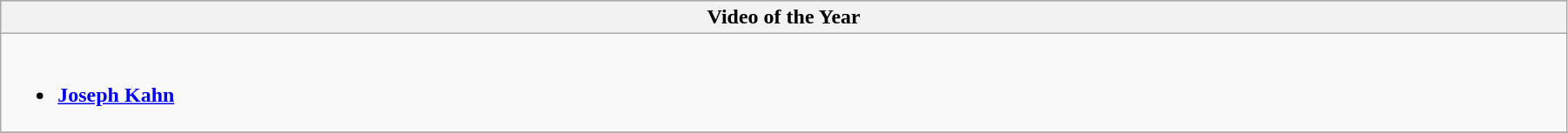<table class="wikitable" style="width:95%">
<tr bgcolor="#bebebe">
<th width="100%">Video of the Year</th>
</tr>
<tr>
<td valign="top"><br><ul><li><strong><a href='#'>Joseph Kahn</a></strong></li></ul></td>
</tr>
<tr>
</tr>
</table>
